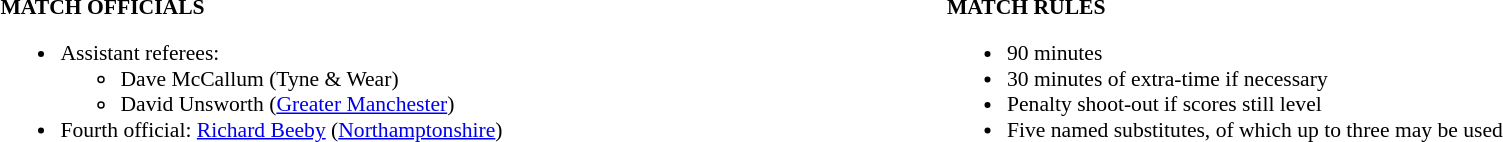<table width=100% style="font-size: 90%">
<tr>
<td width=50% valign=top><br><strong>MATCH OFFICIALS</strong><ul><li>Assistant referees:<ul><li>Dave McCallum (Tyne & Wear)</li><li>David Unsworth (<a href='#'>Greater Manchester</a>)</li></ul></li><li>Fourth official: <a href='#'>Richard Beeby</a> (<a href='#'>Northamptonshire</a>)</li></ul></td>
<td width=50% valign=top><br><strong>MATCH RULES</strong><ul><li>90 minutes</li><li>30 minutes of extra-time if necessary</li><li>Penalty shoot-out if scores still level</li><li>Five named substitutes, of which up to three may be used</li></ul></td>
</tr>
</table>
